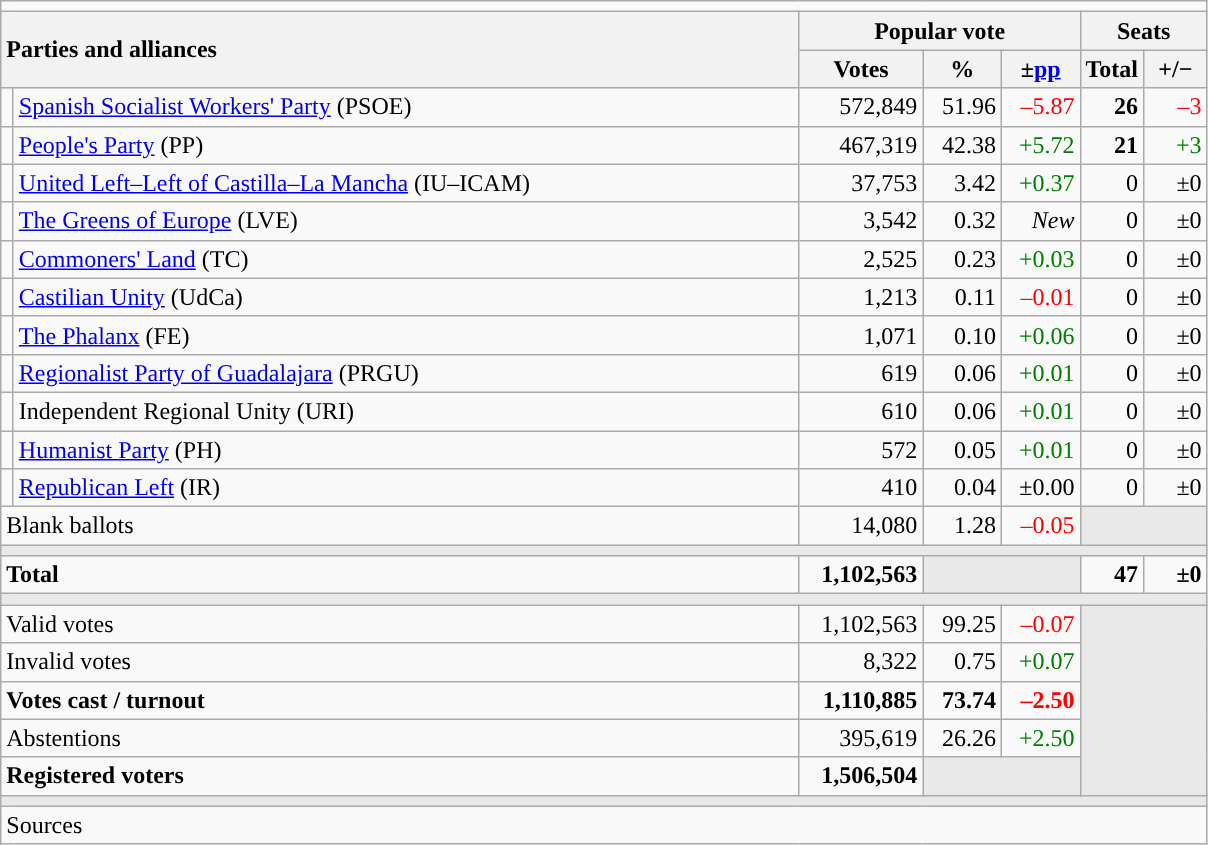<table class="wikitable" style="text-align:right;">
<tr>
<td colspan="7"></td>
</tr>
<tr>
<th style="text-align:left;" rowspan="2" colspan="2" width="525">Parties and alliances</th>
<th colspan="3">Popular vote</th>
<th colspan="2">Seats</th>
</tr>
<tr>
<th width="75">Votes</th>
<th width="45">%</th>
<th width="45">±<a href='#'>pp</a></th>
<th width="35">Total</th>
<th width="35">+/−</th>
</tr>
<tr>
<td width="1" style="color:inherit;background:"></td>
<td align="left"><a href='#'>Spanish Socialist Workers' Party</a> (PSOE)</td>
<td>572,849</td>
<td>51.96</td>
<td style="color:red;">–5.87</td>
<td><strong>26</strong></td>
<td style="color:red;">–3</td>
</tr>
<tr>
<td style="color:inherit;background:"></td>
<td align="left"><a href='#'>People's Party</a> (PP)</td>
<td>467,319</td>
<td>42.38</td>
<td style="color:green;">+5.72</td>
<td><strong>21</strong></td>
<td style="color:green;">+3</td>
</tr>
<tr>
<td style="color:inherit;background:"></td>
<td align="left"><a href='#'>United Left–Left of Castilla–La Mancha</a> (IU–ICAM)</td>
<td>37,753</td>
<td>3.42</td>
<td style="color:green;">+0.37</td>
<td>0</td>
<td>±0</td>
</tr>
<tr>
<td style="color:inherit;background:"></td>
<td align="left"><a href='#'>The Greens of Europe</a> (LVE)</td>
<td>3,542</td>
<td>0.32</td>
<td><em>New</em></td>
<td>0</td>
<td>±0</td>
</tr>
<tr>
<td style="color:inherit;background:"></td>
<td align="left"><a href='#'>Commoners' Land</a> (TC)</td>
<td>2,525</td>
<td>0.23</td>
<td style="color:green;">+0.03</td>
<td>0</td>
<td>±0</td>
</tr>
<tr>
<td style="color:inherit;background:"></td>
<td align="left"><a href='#'>Castilian Unity</a> (UdCa)</td>
<td>1,213</td>
<td>0.11</td>
<td style="color:red;">–0.01</td>
<td>0</td>
<td>±0</td>
</tr>
<tr>
<td style="color:inherit;background:"></td>
<td align="left"><a href='#'>The Phalanx</a> (FE)</td>
<td>1,071</td>
<td>0.10</td>
<td style="color:green;">+0.06</td>
<td>0</td>
<td>±0</td>
</tr>
<tr>
<td style="color:inherit;background:"></td>
<td align="left"><a href='#'>Regionalist Party of Guadalajara</a> (PRGU)</td>
<td>619</td>
<td>0.06</td>
<td style="color:green;">+0.01</td>
<td>0</td>
<td>±0</td>
</tr>
<tr>
<td style="color:inherit;background:"></td>
<td align="left">Independent Regional Unity (URI)</td>
<td>610</td>
<td>0.06</td>
<td style="color:green;">+0.01</td>
<td>0</td>
<td>±0</td>
</tr>
<tr>
<td style="color:inherit;background:"></td>
<td align="left"><a href='#'>Humanist Party</a> (PH)</td>
<td>572</td>
<td>0.05</td>
<td style="color:green;">+0.01</td>
<td>0</td>
<td>±0</td>
</tr>
<tr>
<td style="color:inherit;background:"></td>
<td align="left"><a href='#'>Republican Left</a> (IR)</td>
<td>410</td>
<td>0.04</td>
<td>±0.00</td>
<td>0</td>
<td>±0</td>
</tr>
<tr>
<td align="left" colspan="2">Blank ballots</td>
<td>14,080</td>
<td>1.28</td>
<td style="color:red;">–0.05</td>
<td bgcolor="#E9E9E9" colspan="2"></td>
</tr>
<tr>
<td colspan="7" bgcolor="#E9E9E9"></td>
</tr>
<tr style="font-weight:bold;">
<td align="left" colspan="2">Total</td>
<td>1,102,563</td>
<td bgcolor="#E9E9E9" colspan="2"></td>
<td>47</td>
<td>±0</td>
</tr>
<tr>
<td colspan="7" bgcolor="#E9E9E9"></td>
</tr>
<tr>
<td align="left" colspan="2">Valid votes</td>
<td>1,102,563</td>
<td>99.25</td>
<td style="color:red;">–0.07</td>
<td bgcolor="#E9E9E9" colspan="2" rowspan="5"></td>
</tr>
<tr>
<td align="left" colspan="2">Invalid votes</td>
<td>8,322</td>
<td>0.75</td>
<td style="color:green;">+0.07</td>
</tr>
<tr style="font-weight:bold;">
<td align="left" colspan="2">Votes cast / turnout</td>
<td>1,110,885</td>
<td>73.74</td>
<td style="color:red;">–2.50</td>
</tr>
<tr>
<td align="left" colspan="2">Abstentions</td>
<td>395,619</td>
<td>26.26</td>
<td style="color:green;">+2.50</td>
</tr>
<tr style="font-weight:bold;">
<td align="left" colspan="2">Registered voters</td>
<td>1,506,504</td>
<td bgcolor="#E9E9E9" colspan="2"></td>
</tr>
<tr>
<td colspan="7" bgcolor="#E9E9E9"></td>
</tr>
<tr>
<td align="left" colspan="7">Sources</td>
</tr>
</table>
